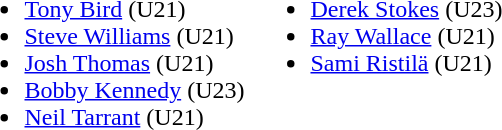<table>
<tr style="vertical-align:top">
<td><br><ul><li> <a href='#'>Tony Bird</a> (U21)</li><li> <a href='#'>Steve Williams</a> (U21)</li><li> <a href='#'>Josh Thomas</a> (U21)</li><li> <a href='#'>Bobby Kennedy</a> (U23)</li><li> <a href='#'>Neil Tarrant</a> (U21)</li></ul></td>
<td><br><ul><li> <a href='#'>Derek Stokes</a> (U23)</li><li> <a href='#'>Ray Wallace</a> (U21)</li><li> <a href='#'>Sami Ristilä</a> (U21)</li></ul></td>
</tr>
</table>
